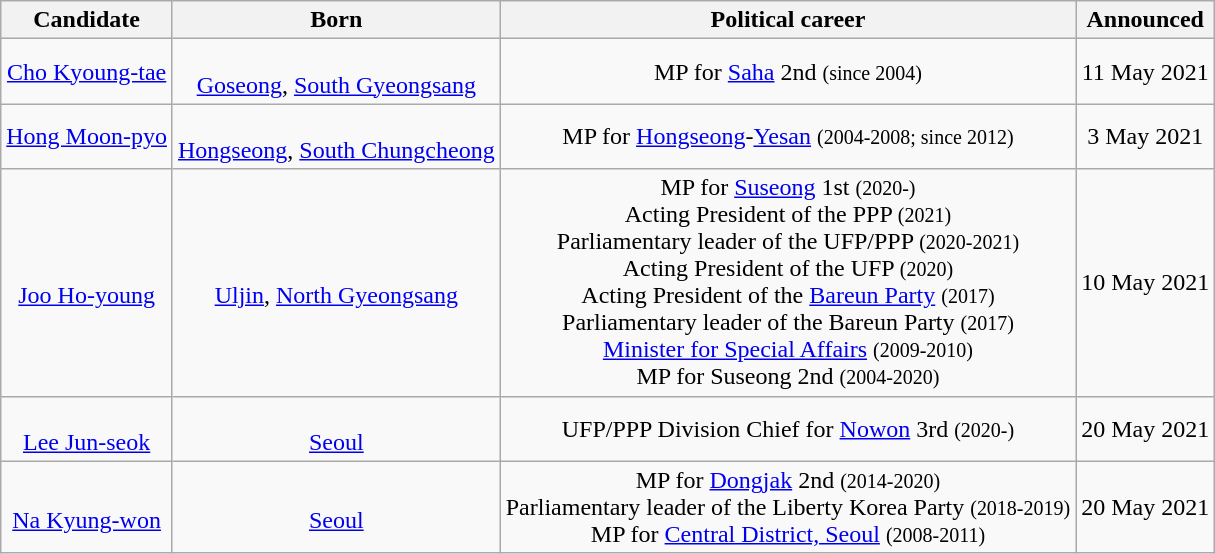<table class="wikitable sortable" style="text-align:center">
<tr>
<th>Candidate</th>
<th>Born</th>
<th>Political career</th>
<th>Announced</th>
</tr>
<tr>
<td><a href='#'>Cho Kyoung-tae</a></td>
<td><br><a href='#'>Goseong</a>, <a href='#'>South Gyeongsang</a></td>
<td>MP for <a href='#'>Saha</a> 2nd <small>(since 2004)</small></td>
<td>11 May 2021</td>
</tr>
<tr>
<td><a href='#'>Hong Moon-pyo</a></td>
<td><br><a href='#'>Hongseong</a>, <a href='#'>South Chungcheong</a></td>
<td>MP for <a href='#'>Hongseong</a>-<a href='#'>Yesan</a> <small>(2004-2008; since 2012)</small></td>
<td>3 May 2021</td>
</tr>
<tr>
<td><br><a href='#'>Joo Ho-young</a></td>
<td><br><a href='#'>Uljin</a>, <a href='#'>North Gyeongsang</a></td>
<td>MP for <a href='#'>Suseong</a> 1st <small>(2020-)</small><br>Acting President of the PPP <small>(2021)</small><br>Parliamentary leader of the UFP/PPP <small>(2020-2021)</small><br>Acting President of the UFP <small>(2020)</small><br>Acting President of the <a href='#'>Bareun Party</a> <small>(2017)</small><br>Parliamentary leader of the Bareun Party <small>(2017)</small><br><a href='#'>Minister for Special Affairs</a> <small>(2009-2010)</small><br>MP for Suseong 2nd <small>(2004-2020)</small></td>
<td>10 May 2021</td>
</tr>
<tr>
<td><br><a href='#'>Lee Jun-seok</a></td>
<td><br><a href='#'>Seoul</a></td>
<td>UFP/PPP Division Chief for <a href='#'>Nowon</a> 3rd <small>(2020-)</small></td>
<td>20 May 2021</td>
</tr>
<tr>
<td><br><a href='#'>Na Kyung-won</a></td>
<td><br><a href='#'>Seoul</a></td>
<td>MP for <a href='#'>Dongjak</a> 2nd <small>(2014-2020)</small><br>Parliamentary leader of the Liberty Korea Party <small>(2018-2019)</small><br>MP for <a href='#'>Central District, Seoul</a> <small>(2008-2011)</small></td>
<td>20 May 2021</td>
</tr>
</table>
